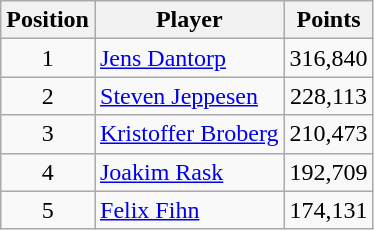<table class=wikitable>
<tr>
<th>Position</th>
<th>Player</th>
<th>Points</th>
</tr>
<tr>
<td align=center>1</td>
<td> <a href='#'>Jens Dantorp</a></td>
<td align=center>316,840</td>
</tr>
<tr>
<td align=center>2</td>
<td> <a href='#'>Steven Jeppesen</a></td>
<td align=center>228,113</td>
</tr>
<tr>
<td align=center>3</td>
<td> <a href='#'>Kristoffer Broberg</a></td>
<td align=center>210,473</td>
</tr>
<tr>
<td align=center>4</td>
<td> <a href='#'>Joakim Rask</a></td>
<td align=center>192,709</td>
</tr>
<tr>
<td align=center>5</td>
<td> <a href='#'>Felix Fihn</a></td>
<td align=center>174,131</td>
</tr>
</table>
